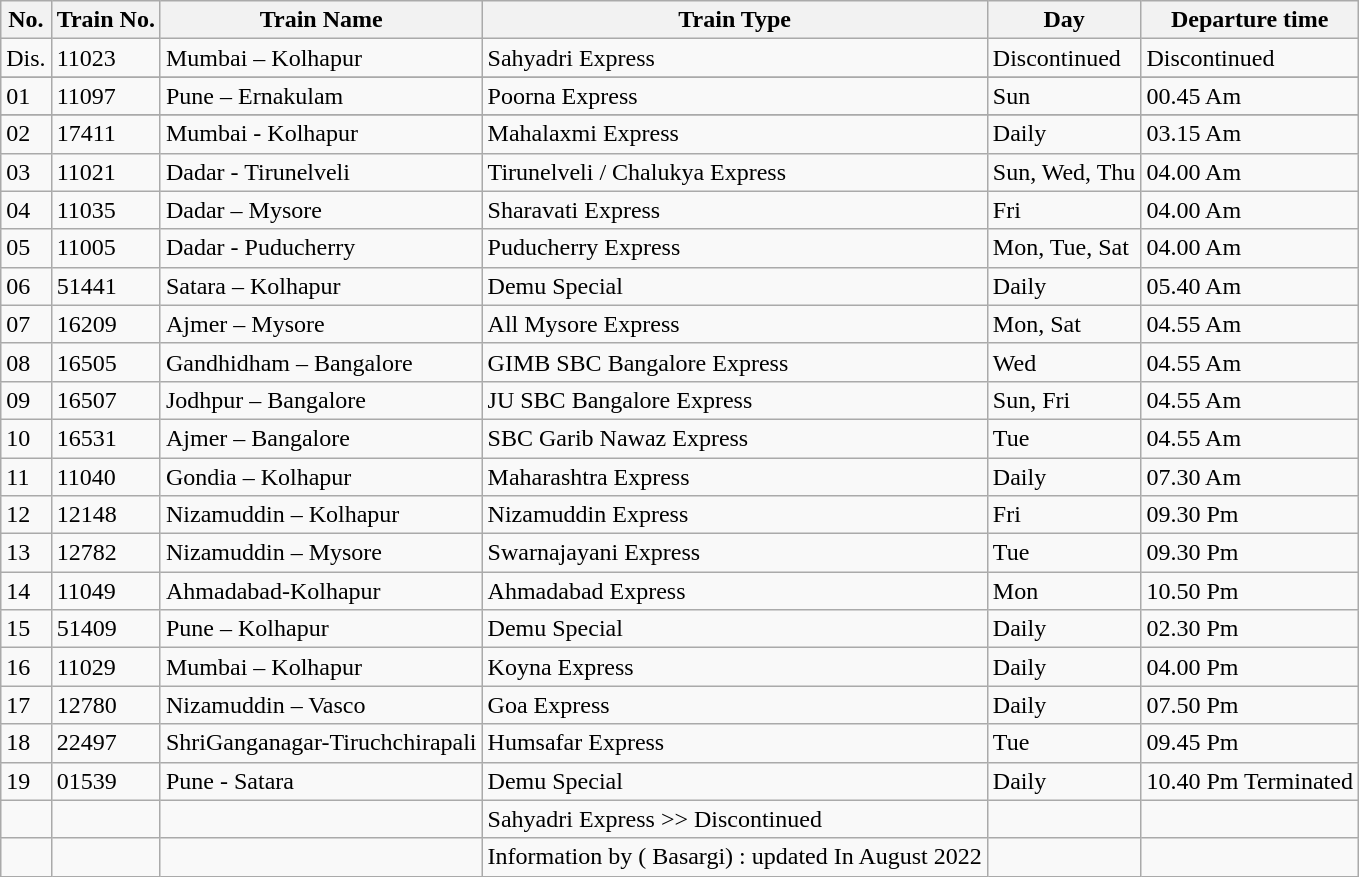<table class="wikitable sortable">
<tr>
<th>No.</th>
<th>Train No.</th>
<th>Train Name</th>
<th>Train Type</th>
<th>Day</th>
<th>Departure time</th>
</tr>
<tr>
<td>Dis.</td>
<td>11023</td>
<td>Mumbai – Kolhapur</td>
<td>Sahyadri Express</td>
<td>Discontinued</td>
<td>Discontinued</td>
</tr>
<tr>
</tr>
<tr>
<td>01</td>
<td>11097</td>
<td>Pune – Ernakulam</td>
<td>Poorna Express</td>
<td>Sun</td>
<td>00.45 Am</td>
</tr>
<tr>
</tr>
<tr>
<td>02</td>
<td>17411</td>
<td>Mumbai - Kolhapur</td>
<td>Mahalaxmi Express</td>
<td>Daily</td>
<td>03.15 Am</td>
</tr>
<tr>
<td>03</td>
<td>11021</td>
<td>Dadar - Tirunelveli</td>
<td>Tirunelveli / Chalukya Express</td>
<td>Sun, Wed, Thu</td>
<td>04.00 Am</td>
</tr>
<tr>
<td>04</td>
<td>11035</td>
<td>Dadar – Mysore</td>
<td>Sharavati Express</td>
<td>Fri</td>
<td>04.00 Am</td>
</tr>
<tr>
<td>05</td>
<td>11005</td>
<td>Dadar - Puducherry</td>
<td>Puducherry Express</td>
<td>Mon, Tue, Sat</td>
<td>04.00 Am</td>
</tr>
<tr>
<td>06</td>
<td>51441</td>
<td>Satara – Kolhapur</td>
<td>Demu Special</td>
<td>Daily</td>
<td>05.40 Am</td>
</tr>
<tr>
<td>07</td>
<td>16209</td>
<td>Ajmer – Mysore</td>
<td>All Mysore Express</td>
<td>Mon, Sat</td>
<td>04.55 Am</td>
</tr>
<tr>
<td>08</td>
<td>16505</td>
<td>Gandhidham – Bangalore</td>
<td>GIMB SBC Bangalore Express</td>
<td>Wed</td>
<td>04.55 Am</td>
</tr>
<tr>
<td>09</td>
<td>16507</td>
<td>Jodhpur – Bangalore</td>
<td>JU SBC Bangalore Express</td>
<td>Sun, Fri</td>
<td>04.55 Am</td>
</tr>
<tr>
<td>10</td>
<td>16531</td>
<td>Ajmer – Bangalore</td>
<td>SBC Garib Nawaz Express</td>
<td>Tue</td>
<td>04.55 Am</td>
</tr>
<tr>
<td>11</td>
<td>11040</td>
<td>Gondia – Kolhapur</td>
<td>Maharashtra Express</td>
<td>Daily</td>
<td>07.30 Am</td>
</tr>
<tr>
<td>12</td>
<td>12148</td>
<td>Nizamuddin – Kolhapur</td>
<td>Nizamuddin Express</td>
<td>Fri</td>
<td>09.30 Pm</td>
</tr>
<tr>
<td>13</td>
<td>12782</td>
<td>Nizamuddin – Mysore</td>
<td>Swarnajayani Express</td>
<td>Tue</td>
<td>09.30 Pm</td>
</tr>
<tr>
<td>14</td>
<td>11049</td>
<td>Ahmadabad-Kolhapur</td>
<td>Ahmadabad Express</td>
<td>Mon</td>
<td>10.50 Pm</td>
</tr>
<tr>
<td>15</td>
<td>51409</td>
<td>Pune – Kolhapur</td>
<td>Demu Special</td>
<td>Daily</td>
<td>02.30 Pm</td>
</tr>
<tr>
<td>16</td>
<td>11029</td>
<td>Mumbai – Kolhapur</td>
<td>Koyna Express</td>
<td>Daily</td>
<td>04.00 Pm</td>
</tr>
<tr>
<td>17</td>
<td>12780</td>
<td>Nizamuddin – Vasco</td>
<td>Goa Express</td>
<td>Daily</td>
<td>07.50 Pm</td>
</tr>
<tr>
<td>18</td>
<td>22497</td>
<td>ShriGanganagar-Tiruchchirapali</td>
<td>Humsafar Express</td>
<td>Tue</td>
<td>09.45 Pm</td>
</tr>
<tr>
<td>19</td>
<td>01539</td>
<td>Pune - Satara</td>
<td>Demu Special</td>
<td>Daily</td>
<td>10.40 Pm Terminated</td>
</tr>
<tr>
<td></td>
<td></td>
<td></td>
<td>Sahyadri Express >> Discontinued</td>
<td></td>
<td></td>
</tr>
<tr>
<td></td>
<td></td>
<td></td>
<td>Information by ( Basargi) : updated In August 2022</td>
<td></td>
<td></td>
</tr>
</table>
